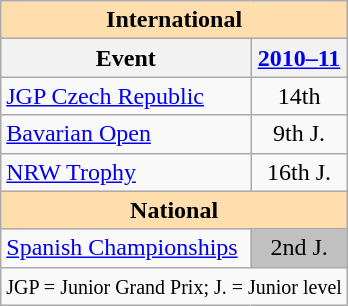<table class="wikitable" style="text-align:center">
<tr>
<th style="background-color: #ffdead; " colspan=2 align=center><strong>International</strong></th>
</tr>
<tr>
<th>Event</th>
<th><a href='#'>2010–11</a></th>
</tr>
<tr>
<td align=left><a href='#'>JGP Czech Republic</a></td>
<td>14th</td>
</tr>
<tr>
<td align=left><a href='#'>Bavarian Open</a></td>
<td>9th J.</td>
</tr>
<tr>
<td align=left><a href='#'>NRW Trophy</a></td>
<td>16th J.</td>
</tr>
<tr>
<th style="background-color: #ffdead; " colspan=2 align=center><strong>National</strong></th>
</tr>
<tr>
<td align=left><a href='#'>Spanish Championships</a></td>
<td bgcolor=silver>2nd J.</td>
</tr>
<tr>
<td colspan=2 align=center><small> JGP = Junior Grand Prix; J. = Junior level </small></td>
</tr>
</table>
